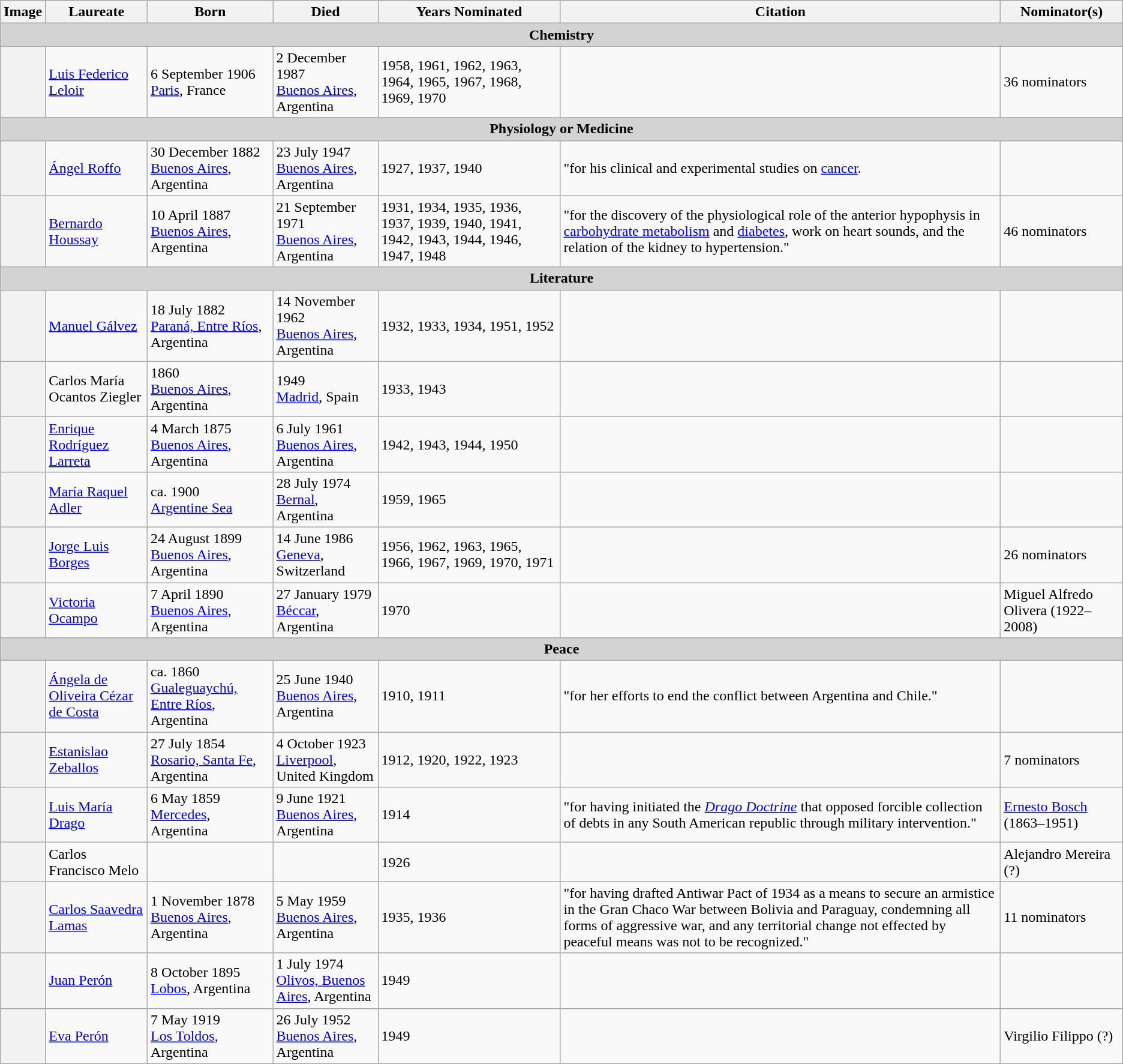<table class="wikitable sortable">
<tr>
<th>Image</th>
<th>Laureate</th>
<th>Born</th>
<th>Died</th>
<th>Years Nominated</th>
<th>Citation</th>
<th>Nominator(s)</th>
</tr>
<tr>
<td colspan=7 align=center style="background:lightgray;white-space:nowrap"><strong>Chemistry</strong></td>
</tr>
<tr>
<th scope="row"></th>
<td><a href='#'>Luis Federico Leloir</a></td>
<td>6 September 1906 <br> <a href='#'>Paris</a>, France</td>
<td>2 December 1987 <br> <a href='#'>Buenos Aires</a>, Argentina</td>
<td>1958, 1961, 1962, 1963, 1964, 1965, 1967, 1968, 1969, 1970</td>
<td></td>
<td>36 nominators</td>
</tr>
<tr>
<td colspan=7 align=center style="background:lightgray;white-space:nowrap"><strong>Physiology or Medicine</strong></td>
</tr>
<tr>
<th scope="row"></th>
<td><a href='#'>Ángel Roffo</a></td>
<td>30 December 1882 <br> <a href='#'>Buenos Aires</a>, Argentina</td>
<td>23 July 1947 <br> <a href='#'>Buenos Aires</a>, Argentina</td>
<td>1927, 1937, 1940</td>
<td>"for his clinical and experimental studies on <a href='#'>cancer</a>.</td>
<td></td>
</tr>
<tr>
<th scope="row"></th>
<td><a href='#'>Bernardo Houssay</a></td>
<td>10 April 1887 <br> <a href='#'>Buenos Aires</a>, Argentina</td>
<td>21 September 1971 <br> <a href='#'>Buenos Aires</a>, Argentina</td>
<td>1931, 1934, 1935, 1936, 1937, 1939, 1940, 1941, 1942, 1943, 1944, 1946, 1947, 1948</td>
<td>"for the discovery of the physiological role of the anterior hypophysis in <a href='#'>carbohydrate metabolism</a> and <a href='#'>diabetes</a>, work on heart sounds, and the relation of the kidney to hypertension."</td>
<td>46 nominators</td>
</tr>
<tr>
<td colspan=7 align=center style="background:lightgray;white-space:nowrap"><strong>Literature</strong></td>
</tr>
<tr>
<th scope="row"></th>
<td><a href='#'>Manuel Gálvez</a></td>
<td>18 July 1882 <br> <a href='#'>Paraná, Entre Ríos</a>, Argentina</td>
<td>14 November 1962 <br> <a href='#'>Buenos Aires</a>, Argentina</td>
<td>1932, 1933, 1934, 1951, 1952</td>
<td></td>
<td></td>
</tr>
<tr>
<th scope="row"></th>
<td>Carlos María Ocantos Ziegler</td>
<td>1860 <br> <a href='#'>Buenos Aires</a>, Argentina</td>
<td>1949 <br> <a href='#'>Madrid</a>, Spain</td>
<td>1933, 1943</td>
<td></td>
<td></td>
</tr>
<tr>
<th scope="row"></th>
<td><a href='#'>Enrique Rodríguez Larreta</a></td>
<td>4 March 1875 <br> <a href='#'>Buenos Aires</a>, Argentina</td>
<td>6 July 1961 <br> <a href='#'>Buenos Aires</a>, Argentina</td>
<td>1942, 1943, 1944, 1950</td>
<td></td>
<td></td>
</tr>
<tr>
<th scope="row"></th>
<td><a href='#'>María Raquel Adler</a></td>
<td>ca. 1900 <br><a href='#'>Argentine Sea</a></td>
<td>28 July 1974 <br> <a href='#'>Bernal</a>, Argentina</td>
<td>1959, 1965</td>
<td></td>
<td></td>
</tr>
<tr>
<th scope="row"></th>
<td><a href='#'>Jorge Luis Borges</a></td>
<td>24 August 1899 <br> <a href='#'>Buenos Aires</a>, Argentina</td>
<td>14 June 1986 <br> <a href='#'>Geneva</a>, Switzerland</td>
<td>1956, 1962, 1963, 1965, 1966, 1967, 1969, 1970, 1971</td>
<td></td>
<td>26 nominators</td>
</tr>
<tr>
<th scope="row"></th>
<td><a href='#'>Victoria Ocampo</a></td>
<td>7 April 1890 <br> <a href='#'>Buenos Aires</a>, Argentina</td>
<td>27 January 1979 <br> <a href='#'>Béccar</a>, Argentina</td>
<td>1970</td>
<td></td>
<td>Miguel Alfredo Olivera (1922–2008)</td>
</tr>
<tr>
<td colspan=7 align=center style="background:lightgray;white-space:nowrap"><strong>Peace</strong></td>
</tr>
<tr>
<th scope="row"></th>
<td><a href='#'>Ángela de Oliveira Cézar de Costa</a></td>
<td>ca. 1860 <br> <a href='#'>Gualeguaychú, Entre Ríos</a>, Argentina</td>
<td>25 June 1940 <br> <a href='#'>Buenos Aires</a>, Argentina</td>
<td>1910, 1911</td>
<td>"for her efforts to end the conflict between Argentina and Chile."</td>
<td></td>
</tr>
<tr>
<th scope="row"></th>
<td><a href='#'>Estanislao Zeballos</a></td>
<td>27 July 1854 <br> <a href='#'>Rosario, Santa Fe</a>, Argentina</td>
<td>4 October 1923 <br> <a href='#'>Liverpool</a>, United Kingdom</td>
<td>1912, 1920, 1922, 1923</td>
<td></td>
<td>7 nominators</td>
</tr>
<tr>
<th scope="row"></th>
<td><a href='#'>Luis María Drago</a></td>
<td>6 May 1859 <br> <a href='#'>Mercedes</a>, Argentina</td>
<td>9 June 1921 <br> <a href='#'>Buenos Aires</a>, Argentina</td>
<td>1914</td>
<td>"for having initiated the <em><a href='#'>Drago Doctrine</a></em> that opposed forcible collection of debts in any South American republic through military intervention."</td>
<td><a href='#'>Ernesto Bosch</a> (1863–1951)</td>
</tr>
<tr>
<th scope="row"></th>
<td>Carlos Francisco Melo</td>
<td></td>
<td></td>
<td>1926</td>
<td></td>
<td>Alejandro Mereira (?)</td>
</tr>
<tr>
<th scope="row"></th>
<td><a href='#'>Carlos Saavedra Lamas</a></td>
<td>1 November 1878 <br> <a href='#'>Buenos Aires</a>, Argentina</td>
<td>5 May 1959 <br> <a href='#'>Buenos Aires</a>, Argentina</td>
<td>1935, 1936</td>
<td>"for having drafted Antiwar Pact of 1934 as a means to secure an armistice in the Gran Chaco War between Bolivia and Paraguay, condemning all forms of aggressive war, and any territorial change not effected by peaceful means was not to be recognized."</td>
<td>11 nominators</td>
</tr>
<tr>
<th scope="row"></th>
<td><a href='#'>Juan Perón</a></td>
<td>8 October 1895 <br> <a href='#'>Lobos</a>, Argentina</td>
<td>1 July 1974 <br> <a href='#'>Olivos, Buenos Aires</a>, Argentina</td>
<td>1949</td>
<td></td>
<td></td>
</tr>
<tr>
<th scope="row"></th>
<td><a href='#'>Eva Perón</a></td>
<td>7 May 1919 <br> <a href='#'>Los Toldos</a>, Argentina</td>
<td>26 July 1952 <br> <a href='#'>Buenos Aires</a>, Argentina</td>
<td>1949</td>
<td></td>
<td>Virgilio Filippo (?)</td>
</tr>
</table>
